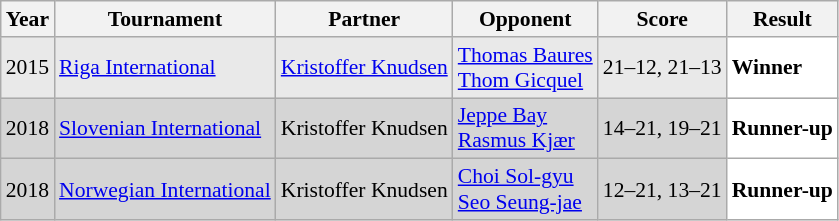<table class="sortable wikitable" style="font-size: 90%;">
<tr>
<th>Year</th>
<th>Tournament</th>
<th>Partner</th>
<th>Opponent</th>
<th>Score</th>
<th>Result</th>
</tr>
<tr style="background:#E9E9E9">
<td align="center">2015</td>
<td align="left"><a href='#'>Riga International</a></td>
<td align="left"> <a href='#'>Kristoffer Knudsen</a></td>
<td align="left"> <a href='#'>Thomas Baures</a><br> <a href='#'>Thom Gicquel</a></td>
<td align="left">21–12, 21–13</td>
<td style="text-align:left; background:white"> <strong>Winner</strong></td>
</tr>
<tr style="background:#D5D5D5">
<td align="center">2018</td>
<td align="left"><a href='#'>Slovenian International</a></td>
<td align="left"> Kristoffer Knudsen</td>
<td align="left"> <a href='#'>Jeppe Bay</a><br> <a href='#'>Rasmus Kjær</a></td>
<td align="left">14–21, 19–21</td>
<td style="text-align:left; background:white"> <strong>Runner-up</strong></td>
</tr>
<tr style="background:#D5D5D5">
<td align="center">2018</td>
<td align="left"><a href='#'>Norwegian International</a></td>
<td align="left"> Kristoffer Knudsen</td>
<td align="left"> <a href='#'>Choi Sol-gyu</a><br> <a href='#'>Seo Seung-jae</a></td>
<td align="left">12–21, 13–21</td>
<td style="text-align:left; background:white"> <strong>Runner-up</strong></td>
</tr>
</table>
